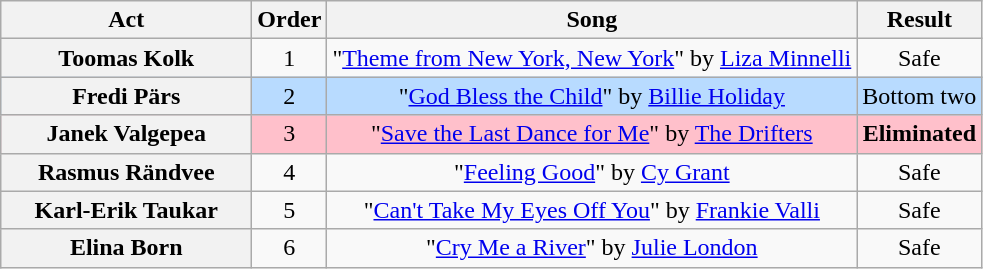<table class="wikitable plainrowheaders" style="text-align:center;">
<tr>
<th scope="col" style="width:10em;">Act</th>
<th scope="col">Order</th>
<th scope="col">Song</th>
<th scope="col">Result</th>
</tr>
<tr>
<th scope="row">Toomas Kolk</th>
<td>1</td>
<td>"<a href='#'>Theme from New York, New York</a>" by <a href='#'>Liza Minnelli</a></td>
<td>Safe</td>
</tr>
<tr bgcolor="B8DBFF">
<th scope="row">Fredi Pärs</th>
<td>2</td>
<td>"<a href='#'>God Bless the Child</a>" by <a href='#'>Billie Holiday</a></td>
<td>Bottom two</td>
</tr>
<tr style="background:pink;">
<th scope="row"><strong>Janek Valgepea</strong></th>
<td>3</td>
<td>"<a href='#'>Save the Last Dance for Me</a>" by <a href='#'>The Drifters</a></td>
<td><strong>Eliminated</strong></td>
</tr>
<tr>
<th scope="row">Rasmus Rändvee</th>
<td>4</td>
<td>"<a href='#'>Feeling Good</a>" by <a href='#'>Cy Grant</a></td>
<td>Safe</td>
</tr>
<tr>
<th scope="row">Karl-Erik Taukar</th>
<td>5</td>
<td>"<a href='#'>Can't Take My Eyes Off You</a>" by <a href='#'>Frankie Valli</a></td>
<td>Safe</td>
</tr>
<tr>
<th scope="row">Elina Born</th>
<td>6</td>
<td>"<a href='#'>Cry Me a River</a>" by <a href='#'>Julie London</a></td>
<td>Safe</td>
</tr>
</table>
